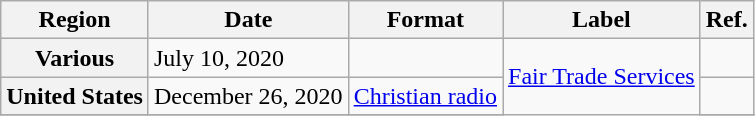<table class="wikitable plainrowheaders">
<tr>
<th scope="col">Region</th>
<th scope="col">Date</th>
<th scope="col">Format</th>
<th scope="col">Label</th>
<th scope="col">Ref.</th>
</tr>
<tr>
<th scope="row">Various</th>
<td>July 10, 2020</td>
<td></td>
<td rowspan="3"><a href='#'>Fair Trade Services</a></td>
<td></td>
</tr>
<tr>
<th scope="row">United States</th>
<td>December 26, 2020</td>
<td><a href='#'>Christian radio</a></td>
<td></td>
</tr>
<tr>
</tr>
</table>
